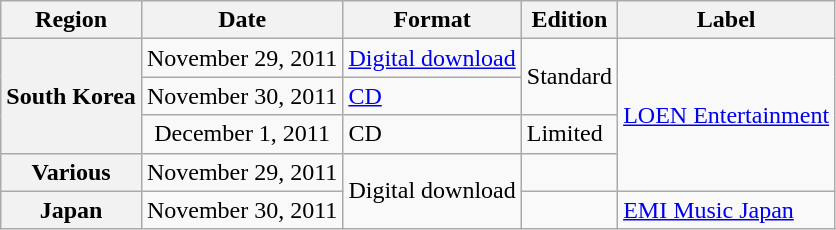<table class="wikitable plainrowheaders">
<tr>
<th style="text-align:center;">Region</th>
<th style="text-align:center;">Date</th>
<th style="text-align:center;">Format</th>
<th style="text-align:center;">Edition</th>
<th style="text-align:center;">Label</th>
</tr>
<tr>
<th scope="row" rowspan="3">South Korea</th>
<td style="text-align:center;">November 29, 2011</td>
<td><a href='#'>Digital download</a></td>
<td rowspan="2">Standard</td>
<td rowspan="4"><a href='#'>LOEN Entertainment</a></td>
</tr>
<tr>
<td style="text-align:center;">November 30, 2011</td>
<td><a href='#'>CD</a></td>
</tr>
<tr>
<td style="text-align:center;">December 1, 2011</td>
<td>CD</td>
<td>Limited</td>
</tr>
<tr>
<th scope="row">Various</th>
<td style="text-align:center;">November 29, 2011</td>
<td rowspan="2">Digital download</td>
<td></td>
</tr>
<tr>
<th scope="row">Japan</th>
<td style="text-align:center;">November 30, 2011</td>
<td></td>
<td><a href='#'>EMI Music Japan</a></td>
</tr>
</table>
